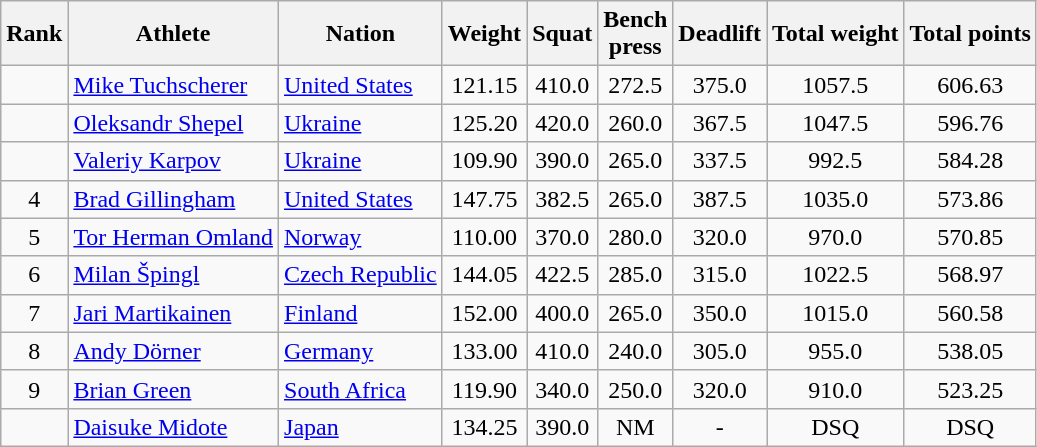<table class="wikitable sortable" style="text-align:center">
<tr>
<th>Rank</th>
<th>Athlete</th>
<th>Nation</th>
<th>Weight</th>
<th>Squat</th>
<th>Bench<br>press</th>
<th>Deadlift</th>
<th>Total weight</th>
<th>Total points</th>
</tr>
<tr>
<td></td>
<td align=left><a href='#'>Mike Tuchscherer</a></td>
<td align=left> <a href='#'>United States</a></td>
<td>121.15</td>
<td>410.0</td>
<td>272.5</td>
<td>375.0</td>
<td>1057.5</td>
<td>606.63</td>
</tr>
<tr>
<td></td>
<td align=left><a href='#'>Oleksandr Shepel</a></td>
<td align=left> <a href='#'>Ukraine</a></td>
<td>125.20</td>
<td>420.0</td>
<td>260.0</td>
<td>367.5</td>
<td>1047.5</td>
<td>596.76</td>
</tr>
<tr>
<td></td>
<td align=left><a href='#'>Valeriy Karpov</a></td>
<td align=left> <a href='#'>Ukraine</a></td>
<td>109.90</td>
<td>390.0</td>
<td>265.0</td>
<td>337.5</td>
<td>992.5</td>
<td>584.28</td>
</tr>
<tr>
<td>4</td>
<td align=left><a href='#'>Brad Gillingham</a></td>
<td align=left> <a href='#'>United States</a></td>
<td>147.75</td>
<td>382.5</td>
<td>265.0</td>
<td>387.5</td>
<td>1035.0</td>
<td>573.86</td>
</tr>
<tr>
<td>5</td>
<td align=left><a href='#'>Tor Herman Omland</a></td>
<td align=left> <a href='#'>Norway</a></td>
<td>110.00</td>
<td>370.0</td>
<td>280.0</td>
<td>320.0</td>
<td>970.0</td>
<td>570.85</td>
</tr>
<tr>
<td>6</td>
<td align=left><a href='#'>Milan Špingl</a></td>
<td align=left> <a href='#'>Czech Republic</a></td>
<td>144.05</td>
<td>422.5</td>
<td>285.0</td>
<td>315.0</td>
<td>1022.5</td>
<td>568.97</td>
</tr>
<tr>
<td>7</td>
<td align=left><a href='#'>Jari Martikainen</a></td>
<td align=left> <a href='#'>Finland</a></td>
<td>152.00</td>
<td>400.0</td>
<td>265.0</td>
<td>350.0</td>
<td>1015.0</td>
<td>560.58</td>
</tr>
<tr>
<td>8</td>
<td align=left><a href='#'>Andy Dörner</a></td>
<td align=left> <a href='#'>Germany</a></td>
<td>133.00</td>
<td>410.0</td>
<td>240.0</td>
<td>305.0</td>
<td>955.0</td>
<td>538.05</td>
</tr>
<tr>
<td>9</td>
<td align=left><a href='#'>Brian Green</a></td>
<td align=left> <a href='#'>South Africa</a></td>
<td>119.90</td>
<td>340.0</td>
<td>250.0</td>
<td>320.0</td>
<td>910.0</td>
<td>523.25</td>
</tr>
<tr>
<td></td>
<td align=left><a href='#'>Daisuke Midote</a></td>
<td align=left> <a href='#'>Japan</a></td>
<td>134.25</td>
<td>390.0</td>
<td>NM</td>
<td>-</td>
<td>DSQ</td>
<td>DSQ</td>
</tr>
</table>
